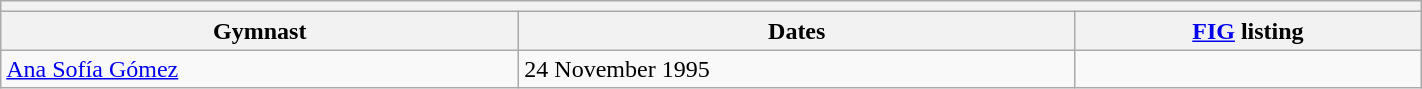<table class="wikitable mw-collapsible mw-collapsed" width="75%">
<tr>
<th colspan="3"></th>
</tr>
<tr>
<th>Gymnast</th>
<th>Dates</th>
<th><a href='#'>FIG</a> listing</th>
</tr>
<tr>
<td><a href='#'>Ana Sofía Gómez</a></td>
<td>24 November 1995</td>
<td></td>
</tr>
</table>
